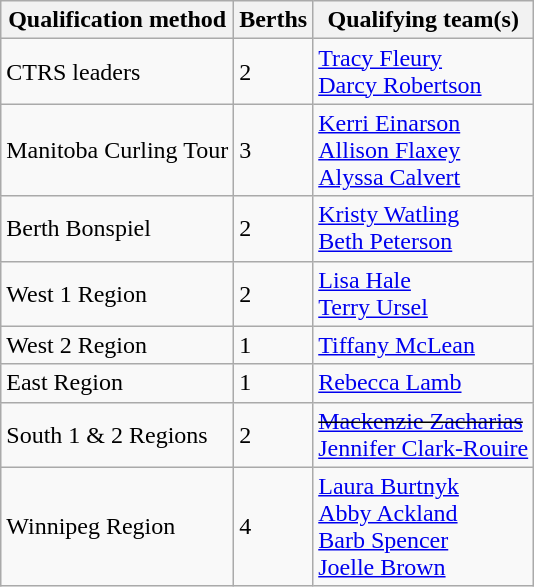<table class="wikitable" border="1">
<tr>
<th>Qualification method</th>
<th>Berths</th>
<th>Qualifying team(s)</th>
</tr>
<tr>
<td>CTRS leaders</td>
<td>2</td>
<td><a href='#'>Tracy Fleury</a> <br> <a href='#'>Darcy Robertson</a></td>
</tr>
<tr>
<td>Manitoba Curling Tour</td>
<td>3</td>
<td><a href='#'>Kerri Einarson</a> <br> <a href='#'>Allison Flaxey</a> <br> <a href='#'>Alyssa Calvert</a></td>
</tr>
<tr>
<td>Berth Bonspiel</td>
<td>2</td>
<td><a href='#'>Kristy Watling</a> <br> <a href='#'>Beth Peterson</a></td>
</tr>
<tr>
<td>West 1 Region</td>
<td>2</td>
<td><a href='#'>Lisa Hale</a> <br> <a href='#'>Terry Ursel</a></td>
</tr>
<tr>
<td>West 2 Region</td>
<td>1</td>
<td><a href='#'>Tiffany McLean</a></td>
</tr>
<tr>
<td>East Region</td>
<td>1</td>
<td><a href='#'>Rebecca Lamb</a></td>
</tr>
<tr>
<td>South 1 & 2 Regions</td>
<td>2</td>
<td><s><a href='#'>Mackenzie Zacharias</a></s>  <br> <a href='#'>Jennifer Clark-Rouire</a></td>
</tr>
<tr>
<td>Winnipeg Region</td>
<td>4</td>
<td><a href='#'>Laura Burtnyk</a> <br> <a href='#'>Abby Ackland</a> <br> <a href='#'>Barb Spencer</a> <br> <a href='#'>Joelle Brown</a></td>
</tr>
</table>
